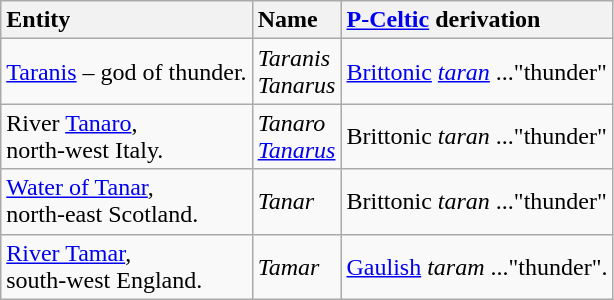<table class="wikitable sortable" style="border-collapse: collapse;">
<tr>
<th style="text-align:left">Entity</th>
<th style="text-align:left">Name</th>
<th style="text-align:left"><a href='#'>P-Celtic</a> derivation</th>
</tr>
<tr>
<td><a href='#'>Taranis</a> – god of thunder.</td>
<td><em>Taranis</em><br><em>Tanarus</em></td>
<td><a href='#'>Brittonic</a> <a href='#'><em>taran</em></a> ..."thunder"</td>
</tr>
<tr>
<td>River <a href='#'>Tanaro</a>,<br>north-west Italy.</td>
<td><em>Tanaro</em><br><a href='#'><em>Tanarus</em></a></td>
<td>Brittonic <em>taran</em> ..."thunder"</td>
</tr>
<tr>
<td><a href='#'>Water of Tanar</a>,<br>north-east Scotland.</td>
<td><em>Tanar</em></td>
<td>Brittonic <em>taran</em> ..."thunder"</td>
</tr>
<tr>
<td><a href='#'>River Tamar</a>,<br>south-west England.</td>
<td><em>Tamar</em></td>
<td><a href='#'>Gaulish</a> <em>taram</em> ..."thunder".</td>
</tr>
</table>
